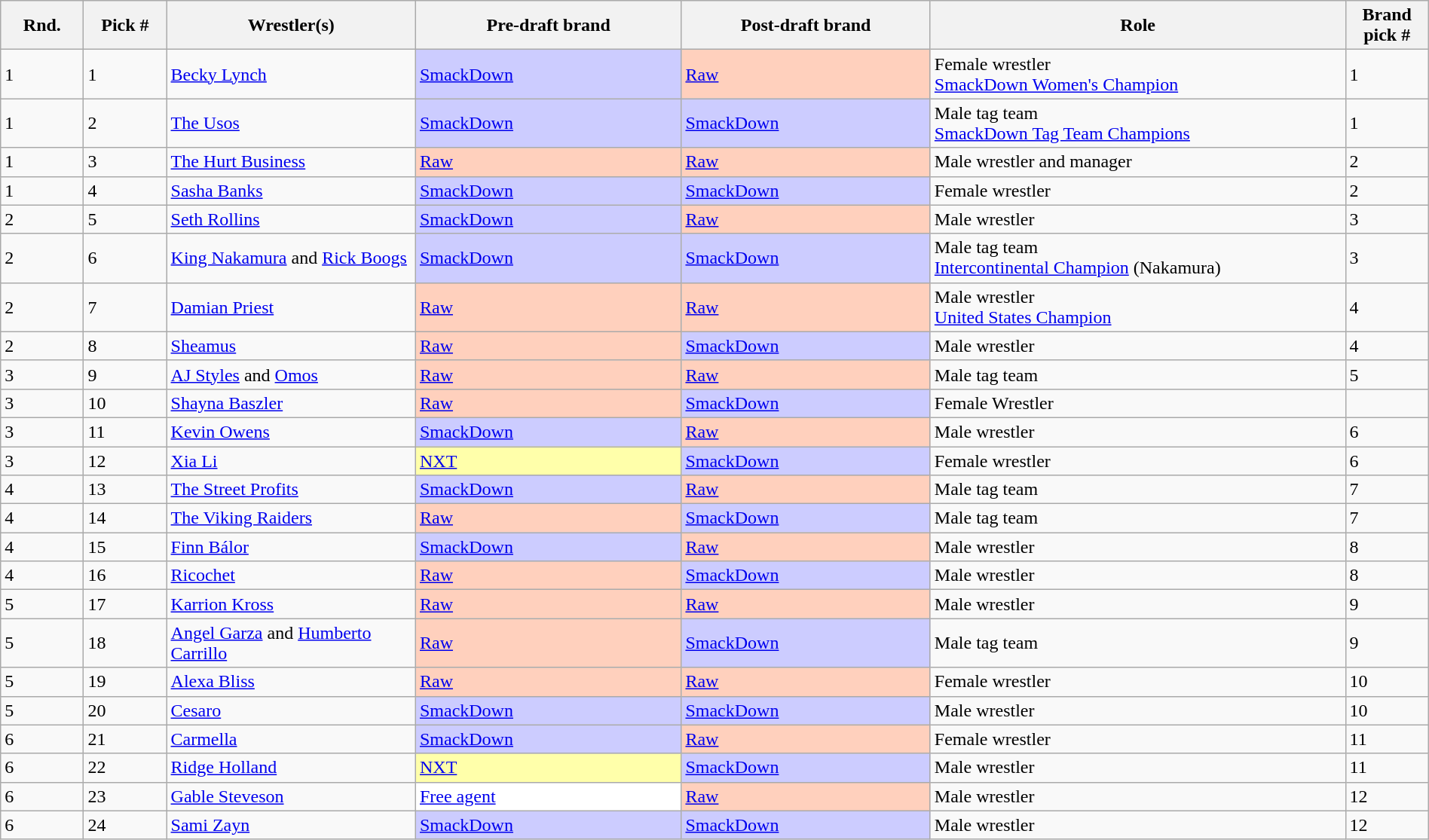<table class="wikitable sortable" style="width: 100%">
<tr>
<th width="5%">Rnd.</th>
<th width="5%">Pick #</th>
<th width="15%">Wrestler(s)<br></th>
<th width="16%">Pre-draft brand</th>
<th width="15%">Post-draft brand</th>
<th width="25%">Role</th>
<th width="5%">Brand pick #</th>
</tr>
<tr>
<td>1</td>
<td>1</td>
<td><a href='#'>Becky Lynch</a></td>
<td style="background:#ccf;"><a href='#'>SmackDown</a></td>
<td style="background:#ffd0bd"><a href='#'>Raw</a></td>
<td>Female wrestler<br><a href='#'>SmackDown Women's Champion</a></td>
<td>1</td>
</tr>
<tr>
<td>1</td>
<td>2</td>
<td><a href='#'>The Usos</a><br></td>
<td style="background:#ccf;"><a href='#'>SmackDown</a></td>
<td style="background:#ccf;"><a href='#'>SmackDown</a></td>
<td>Male tag team<br><a href='#'>SmackDown Tag Team Champions</a></td>
<td>1</td>
</tr>
<tr>
<td>1</td>
<td>3</td>
<td><a href='#'>The Hurt Business</a><br></td>
<td style="background:#ffd0bd"><a href='#'>Raw</a></td>
<td style="background:#ffd0bd"><a href='#'>Raw</a></td>
<td>Male wrestler and manager</td>
<td>2</td>
</tr>
<tr>
<td>1</td>
<td>4</td>
<td><a href='#'>Sasha Banks</a></td>
<td style="background:#ccf;"><a href='#'>SmackDown</a></td>
<td style="background:#ccf;"><a href='#'>SmackDown</a></td>
<td>Female wrestler</td>
<td>2</td>
</tr>
<tr>
<td>2</td>
<td>5</td>
<td><a href='#'>Seth Rollins</a></td>
<td style="background:#ccf;"><a href='#'>SmackDown</a></td>
<td style="background:#ffd0bd"><a href='#'>Raw</a></td>
<td>Male wrestler</td>
<td>3</td>
</tr>
<tr>
<td>2</td>
<td>6</td>
<td><a href='#'>King Nakamura</a> and <a href='#'>Rick Boogs</a></td>
<td style="background:#ccf;"><a href='#'>SmackDown</a></td>
<td style="background:#ccf;"><a href='#'>SmackDown</a></td>
<td>Male tag team<br><a href='#'>Intercontinental Champion</a> (Nakamura)</td>
<td>3</td>
</tr>
<tr>
<td>2</td>
<td>7</td>
<td><a href='#'>Damian Priest</a></td>
<td style="background:#ffd0bd"><a href='#'>Raw</a></td>
<td style="background:#ffd0bd"><a href='#'>Raw</a></td>
<td>Male wrestler<br><a href='#'>United States Champion</a></td>
<td>4</td>
</tr>
<tr>
<td>2</td>
<td>8</td>
<td><a href='#'>Sheamus</a></td>
<td style="background:#ffd0bd"><a href='#'>Raw</a></td>
<td style="background:#ccf;"><a href='#'>SmackDown</a></td>
<td>Male wrestler</td>
<td>4</td>
</tr>
<tr>
<td>3</td>
<td>9</td>
<td><a href='#'>AJ Styles</a> and <a href='#'>Omos</a></td>
<td style="background:#ffd0bd"><a href='#'>Raw</a></td>
<td style="background:#ffd0bd"><a href='#'>Raw</a></td>
<td>Male tag team</td>
<td>5</td>
</tr>
<tr>
<td>3</td>
<td>10</td>
<td><a href='#'>Shayna Baszler</a></td>
<td style="background:#ffd0bd"><a href='#'>Raw</a></td>
<td style="background:#ccf;"><a href='#'>SmackDown</a></td>
<td>Female Wrestler</td>
<td></td>
</tr>
<tr>
<td>3</td>
<td>11</td>
<td><a href='#'>Kevin Owens</a></td>
<td style="background:#ccf;"><a href='#'>SmackDown</a></td>
<td style="background:#ffd0bd"><a href='#'>Raw</a></td>
<td>Male wrestler</td>
<td>6</td>
</tr>
<tr>
<td>3</td>
<td>12</td>
<td><a href='#'>Xia Li</a></td>
<td style="background:#FFA"><a href='#'>NXT</a></td>
<td style="background:#ccf;"><a href='#'>SmackDown</a></td>
<td>Female wrestler</td>
<td>6</td>
</tr>
<tr>
<td>4</td>
<td>13</td>
<td><a href='#'>The Street Profits</a><br></td>
<td style="background:#ccf;"><a href='#'>SmackDown</a></td>
<td style="background:#ffd0bd"><a href='#'>Raw</a></td>
<td>Male tag team</td>
<td>7</td>
</tr>
<tr>
<td>4</td>
<td>14</td>
<td><a href='#'>The Viking Raiders</a><br></td>
<td style="background:#ffd0bd"><a href='#'>Raw</a></td>
<td style="background:#ccf;"><a href='#'>SmackDown</a></td>
<td>Male tag team</td>
<td>7</td>
</tr>
<tr>
<td>4</td>
<td>15</td>
<td><a href='#'>Finn Bálor</a></td>
<td style="background:#ccf;"><a href='#'>SmackDown</a></td>
<td style="background:#ffd0bd"><a href='#'>Raw</a></td>
<td>Male wrestler</td>
<td>8</td>
</tr>
<tr>
<td>4</td>
<td>16</td>
<td><a href='#'>Ricochet</a></td>
<td style="background:#ffd0bd"><a href='#'>Raw</a></td>
<td style="background:#ccf;"><a href='#'>SmackDown</a></td>
<td>Male wrestler</td>
<td>8</td>
</tr>
<tr>
<td>5</td>
<td>17</td>
<td><a href='#'>Karrion Kross</a></td>
<td style="background:#ffd0bd"><a href='#'>Raw</a></td>
<td style="background:#ffd0bd"><a href='#'>Raw</a></td>
<td>Male wrestler</td>
<td>9</td>
</tr>
<tr>
<td>5</td>
<td>18</td>
<td><a href='#'>Angel Garza</a> and <a href='#'>Humberto Carrillo</a></td>
<td style="background:#ffd0bd"><a href='#'>Raw</a></td>
<td style="background:#ccf;"><a href='#'>SmackDown</a></td>
<td>Male tag team</td>
<td>9</td>
</tr>
<tr>
<td>5</td>
<td>19</td>
<td><a href='#'>Alexa Bliss</a></td>
<td style="background:#ffd0bd"><a href='#'>Raw</a></td>
<td style="background:#ffd0bd"><a href='#'>Raw</a></td>
<td>Female wrestler</td>
<td>10</td>
</tr>
<tr>
<td>5</td>
<td>20</td>
<td><a href='#'>Cesaro</a></td>
<td style="background:#ccf;"><a href='#'>SmackDown</a></td>
<td style="background:#ccf;"><a href='#'>SmackDown</a></td>
<td>Male wrestler</td>
<td>10</td>
</tr>
<tr>
<td>6</td>
<td>21</td>
<td><a href='#'>Carmella</a></td>
<td style="background:#ccf;"><a href='#'>SmackDown</a></td>
<td style="background:#ffd0bd"><a href='#'>Raw</a></td>
<td>Female wrestler</td>
<td>11</td>
</tr>
<tr>
<td>6</td>
<td>22</td>
<td><a href='#'>Ridge Holland</a></td>
<td style="background:#FFA"><a href='#'>NXT</a></td>
<td style="background:#ccf;"><a href='#'>SmackDown</a></td>
<td>Male wrestler</td>
<td>11</td>
</tr>
<tr>
<td>6</td>
<td>23</td>
<td><a href='#'>Gable Steveson</a></td>
<td style="background:#FFF;"><a href='#'>Free agent</a></td>
<td style="background:#ffd0bd"><a href='#'>Raw</a></td>
<td>Male wrestler</td>
<td>12</td>
</tr>
<tr>
<td>6</td>
<td>24</td>
<td><a href='#'>Sami Zayn</a></td>
<td style="background:#ccf;"><a href='#'>SmackDown</a></td>
<td style="background:#ccf;"><a href='#'>SmackDown</a></td>
<td>Male wrestler</td>
<td>12</td>
</tr>
</table>
